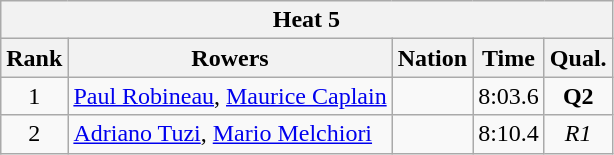<table class="wikitable" style="text-align:center">
<tr>
<th colspan=5 align=center><strong>Heat 5</strong></th>
</tr>
<tr>
<th>Rank</th>
<th>Rowers</th>
<th>Nation</th>
<th>Time</th>
<th>Qual.</th>
</tr>
<tr>
<td>1</td>
<td align=left><a href='#'>Paul Robineau</a>, <a href='#'>Maurice Caplain</a></td>
<td align=left></td>
<td>8:03.6</td>
<td><strong>Q2</strong></td>
</tr>
<tr>
<td>2</td>
<td align=left><a href='#'>Adriano Tuzi</a>, <a href='#'>Mario Melchiori</a></td>
<td align=left></td>
<td>8:10.4</td>
<td><em>R1</em></td>
</tr>
</table>
